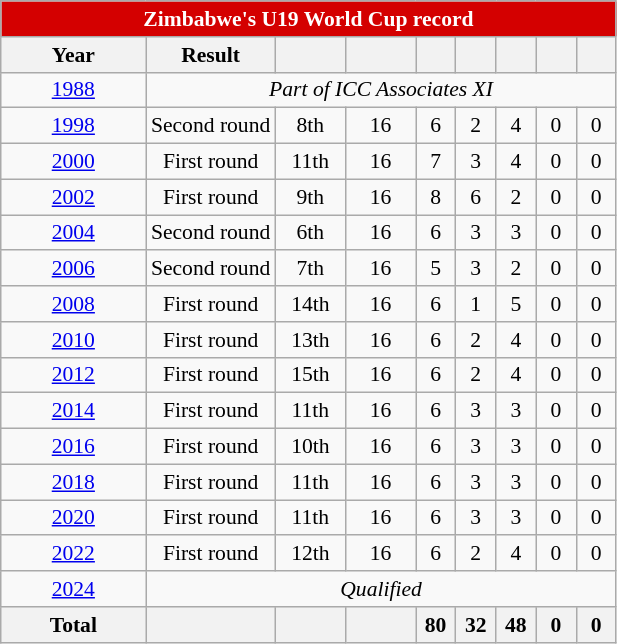<table class="wikitable" style="font-size:90%; text-align:center;">
<tr>
<th style="color:white; background:#D40000;" colspan=9>Zimbabwe's U19 World Cup record</th>
</tr>
<tr>
<th width="90">Year</th>
<th>Result</th>
<th width="40"></th>
<th width="40"></th>
<th width="20"></th>
<th width="20"></th>
<th width="20"></th>
<th width="20"></th>
<th width="20"></th>
</tr>
<tr>
<td> <a href='#'>1988</a></td>
<td colspan=8><em>Part of ICC Associates XI</em></td>
</tr>
<tr>
<td> <a href='#'>1998</a></td>
<td>Second round</td>
<td>8th</td>
<td>16</td>
<td>6</td>
<td>2</td>
<td>4</td>
<td>0</td>
<td>0</td>
</tr>
<tr>
<td> <a href='#'>2000</a></td>
<td>First round</td>
<td>11th</td>
<td>16</td>
<td>7</td>
<td>3</td>
<td>4</td>
<td>0</td>
<td>0</td>
</tr>
<tr>
<td> <a href='#'>2002</a></td>
<td>First round</td>
<td>9th</td>
<td>16</td>
<td>8</td>
<td>6</td>
<td>2</td>
<td>0</td>
<td>0</td>
</tr>
<tr>
<td> <a href='#'>2004</a></td>
<td>Second round</td>
<td>6th</td>
<td>16</td>
<td>6</td>
<td>3</td>
<td>3</td>
<td>0</td>
<td>0</td>
</tr>
<tr>
<td> <a href='#'>2006</a></td>
<td>Second round</td>
<td>7th</td>
<td>16</td>
<td>5</td>
<td>3</td>
<td>2</td>
<td>0</td>
<td>0</td>
</tr>
<tr>
<td> <a href='#'>2008</a></td>
<td>First round</td>
<td>14th</td>
<td>16</td>
<td>6</td>
<td>1</td>
<td>5</td>
<td>0</td>
<td>0</td>
</tr>
<tr>
<td> <a href='#'>2010</a></td>
<td>First round</td>
<td>13th</td>
<td>16</td>
<td>6</td>
<td>2</td>
<td>4</td>
<td>0</td>
<td>0</td>
</tr>
<tr>
<td> <a href='#'>2012</a></td>
<td>First round</td>
<td>15th</td>
<td>16</td>
<td>6</td>
<td>2</td>
<td>4</td>
<td>0</td>
<td>0</td>
</tr>
<tr>
<td> <a href='#'>2014</a></td>
<td>First round</td>
<td>11th</td>
<td>16</td>
<td>6</td>
<td>3</td>
<td>3</td>
<td>0</td>
<td>0</td>
</tr>
<tr>
<td> <a href='#'>2016</a></td>
<td>First round</td>
<td>10th</td>
<td>16</td>
<td>6</td>
<td>3</td>
<td>3</td>
<td>0</td>
<td>0</td>
</tr>
<tr>
<td> <a href='#'>2018</a></td>
<td>First round</td>
<td>11th</td>
<td>16</td>
<td>6</td>
<td>3</td>
<td>3</td>
<td>0</td>
<td>0</td>
</tr>
<tr>
<td> <a href='#'>2020</a></td>
<td>First round</td>
<td>11th</td>
<td>16</td>
<td>6</td>
<td>3</td>
<td>3</td>
<td>0</td>
<td>0</td>
</tr>
<tr>
<td> <a href='#'>2022</a></td>
<td>First round</td>
<td>12th</td>
<td>16</td>
<td>6</td>
<td>2</td>
<td>4</td>
<td>0</td>
<td>0</td>
</tr>
<tr>
<td> <a href='#'>2024</a></td>
<td colspan=8><em>Qualified</em></td>
</tr>
<tr>
<th>Total</th>
<th></th>
<th></th>
<th></th>
<th>80</th>
<th>32</th>
<th>48</th>
<th>0</th>
<th>0</th>
</tr>
</table>
